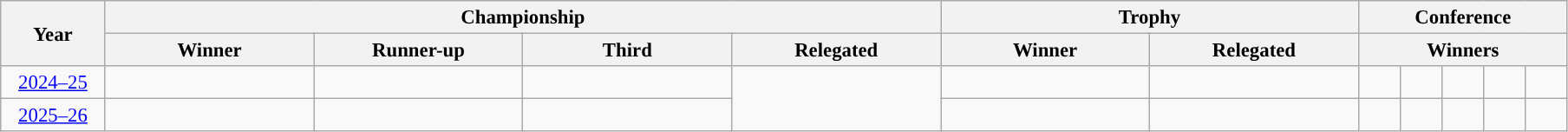<table class="wikitable" style="font-size:95%; text-align: center;">
<tr>
<th rowspan=2 width=5%>Year</th>
<th colspan=4>Championship</th>
<th colspan=2>Trophy</th>
<th colspan=5>Conference</th>
</tr>
<tr>
<th width=10%">Winner</th>
<th width=10%">Runner-up</th>
<th width=10%">Third</th>
<th width=10% padding:2px;">Relegated</th>
<th width="10%">Winner</th>
<th width=10% padding:2px;">Relegated</th>
<th colspan="5" width="10%">Winners</th>
</tr>
<tr>
<td><a href='#'>2024–25</a></td>
<td></td>
<td></td>
<td></td>
<td rowspan="2"></td>
<td></td>
<td></td>
<td></td>
<td></td>
<td></td>
<td></td>
<td></td>
</tr>
<tr>
<td><a href='#'>2025–26</a></td>
<td></td>
<td></td>
<td></td>
<td></td>
<td></td>
<td></td>
<td></td>
<td></td>
<td></td>
<td></td>
</tr>
</table>
